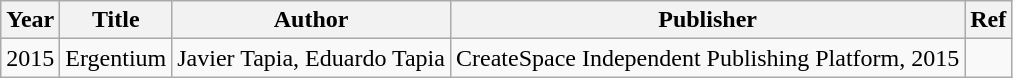<table class="wikitable">
<tr>
<th>Year</th>
<th>Title</th>
<th>Author</th>
<th>Publisher</th>
<th>Ref</th>
</tr>
<tr>
<td>2015</td>
<td>Ergentium</td>
<td>Javier Tapia, Eduardo Tapia</td>
<td>CreateSpace Independent Publishing Platform, 2015</td>
<td></td>
</tr>
</table>
